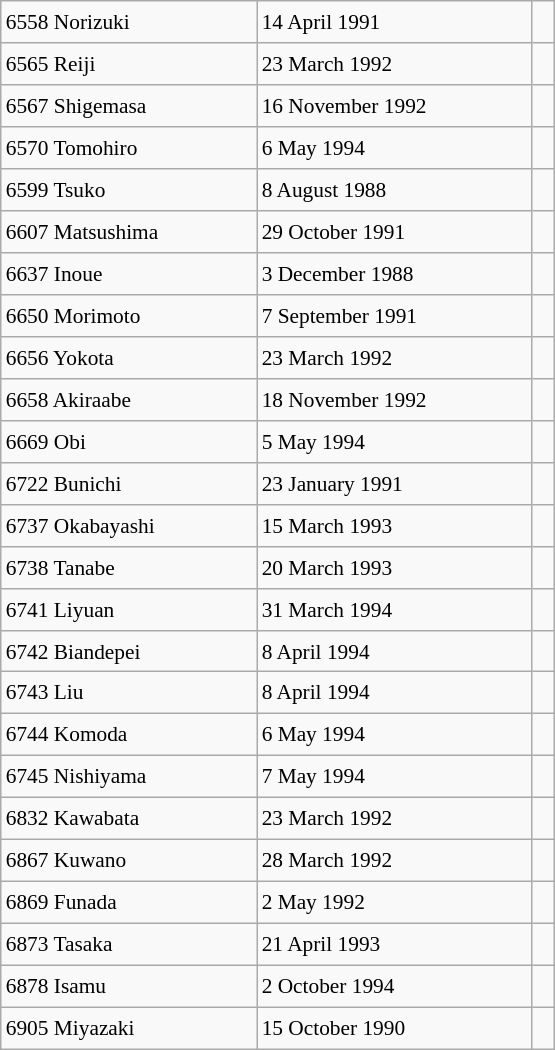<table class="wikitable" style="font-size: 89%; float: left; width: 26em; margin-right: 1em; height: 700px">
<tr>
<td>6558 Norizuki</td>
<td>14 April 1991</td>
<td> </td>
</tr>
<tr>
<td>6565 Reiji</td>
<td>23 March 1992</td>
<td> </td>
</tr>
<tr>
<td>6567 Shigemasa</td>
<td>16 November 1992</td>
<td> </td>
</tr>
<tr>
<td>6570 Tomohiro</td>
<td>6 May 1994</td>
<td> </td>
</tr>
<tr>
<td>6599 Tsuko</td>
<td>8 August 1988</td>
<td> </td>
</tr>
<tr>
<td>6607 Matsushima</td>
<td>29 October 1991</td>
<td> </td>
</tr>
<tr>
<td>6637 Inoue</td>
<td>3 December 1988</td>
<td> </td>
</tr>
<tr>
<td>6650 Morimoto</td>
<td>7 September 1991</td>
<td> </td>
</tr>
<tr>
<td>6656 Yokota</td>
<td>23 March 1992</td>
<td> </td>
</tr>
<tr>
<td>6658 Akiraabe</td>
<td>18 November 1992</td>
<td> </td>
</tr>
<tr>
<td>6669 Obi</td>
<td>5 May 1994</td>
<td> </td>
</tr>
<tr>
<td>6722 Bunichi</td>
<td>23 January 1991</td>
<td> </td>
</tr>
<tr>
<td>6737 Okabayashi</td>
<td>15 March 1993</td>
<td> </td>
</tr>
<tr>
<td>6738 Tanabe</td>
<td>20 March 1993</td>
<td> </td>
</tr>
<tr>
<td>6741 Liyuan</td>
<td>31 March 1994</td>
<td> </td>
</tr>
<tr>
<td>6742 Biandepei</td>
<td>8 April 1994</td>
<td> </td>
</tr>
<tr>
<td>6743 Liu</td>
<td>8 April 1994</td>
<td> </td>
</tr>
<tr>
<td>6744 Komoda</td>
<td>6 May 1994</td>
<td> </td>
</tr>
<tr>
<td>6745 Nishiyama</td>
<td>7 May 1994</td>
<td> </td>
</tr>
<tr>
<td>6832 Kawabata</td>
<td>23 March 1992</td>
<td> </td>
</tr>
<tr>
<td>6867 Kuwano</td>
<td>28 March 1992</td>
<td> </td>
</tr>
<tr>
<td>6869 Funada</td>
<td>2 May 1992</td>
<td> </td>
</tr>
<tr>
<td>6873 Tasaka</td>
<td>21 April 1993</td>
<td> </td>
</tr>
<tr>
<td>6878 Isamu</td>
<td>2 October 1994</td>
<td> </td>
</tr>
<tr>
<td>6905 Miyazaki</td>
<td>15 October 1990</td>
<td> </td>
</tr>
</table>
